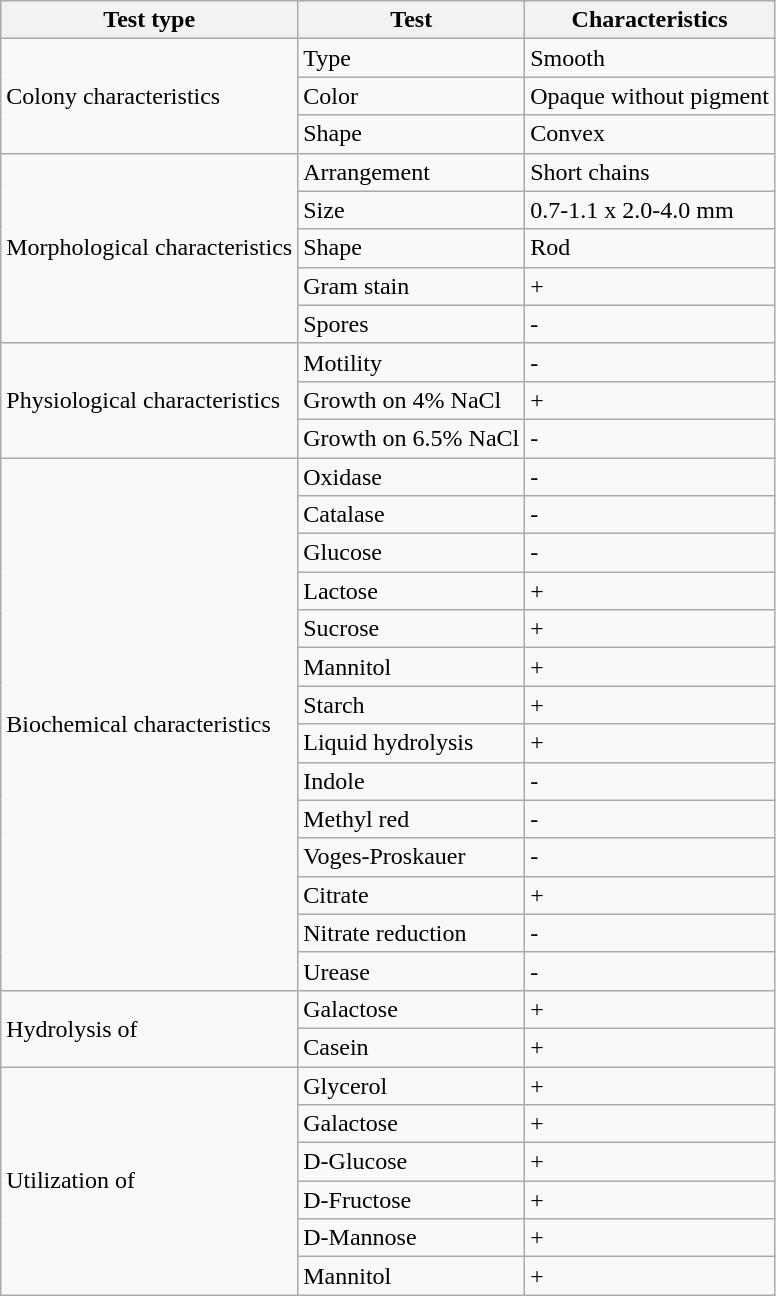<table class="wikitable">
<tr>
<th>Test type</th>
<th>Test</th>
<th>Characteristics</th>
</tr>
<tr>
<td rowspan="3">Colony characteristics</td>
<td>Type</td>
<td>Smooth</td>
</tr>
<tr>
<td>Color</td>
<td>Opaque without pigment</td>
</tr>
<tr>
<td>Shape</td>
<td>Convex</td>
</tr>
<tr>
<td rowspan="5">Morphological characteristics</td>
<td>Arrangement</td>
<td>Short chains</td>
</tr>
<tr>
<td>Size</td>
<td>0.7-1.1 x 2.0-4.0 mm</td>
</tr>
<tr>
<td>Shape</td>
<td>Rod</td>
</tr>
<tr>
<td>Gram stain</td>
<td>+</td>
</tr>
<tr>
<td>Spores</td>
<td>-</td>
</tr>
<tr>
<td rowspan="3">Physiological characteristics</td>
<td>Motility</td>
<td>-</td>
</tr>
<tr>
<td>Growth on 4% NaCl</td>
<td>+</td>
</tr>
<tr>
<td>Growth on 6.5% NaCl</td>
<td>-</td>
</tr>
<tr>
<td rowspan="14">Biochemical characteristics</td>
<td>Oxidase</td>
<td>-</td>
</tr>
<tr>
<td>Catalase</td>
<td>-</td>
</tr>
<tr>
<td>Glucose</td>
<td>-</td>
</tr>
<tr>
<td>Lactose</td>
<td>+</td>
</tr>
<tr>
<td>Sucrose</td>
<td>+</td>
</tr>
<tr>
<td>Mannitol</td>
<td>+</td>
</tr>
<tr>
<td>Starch</td>
<td>+</td>
</tr>
<tr>
<td>Liquid hydrolysis</td>
<td>+</td>
</tr>
<tr>
<td>Indole</td>
<td>-</td>
</tr>
<tr>
<td>Methyl red</td>
<td>-</td>
</tr>
<tr>
<td>Voges-Proskauer</td>
<td>-</td>
</tr>
<tr>
<td>Citrate</td>
<td>+</td>
</tr>
<tr>
<td>Nitrate reduction</td>
<td>-</td>
</tr>
<tr>
<td>Urease</td>
<td>-</td>
</tr>
<tr>
<td rowspan="2">Hydrolysis of</td>
<td>Galactose</td>
<td>+</td>
</tr>
<tr>
<td>Casein</td>
<td>+</td>
</tr>
<tr>
<td rowspan="6">Utilization of</td>
<td>Glycerol</td>
<td>+</td>
</tr>
<tr>
<td>Galactose</td>
<td>+</td>
</tr>
<tr>
<td>D-Glucose</td>
<td>+</td>
</tr>
<tr>
<td>D-Fructose</td>
<td>+</td>
</tr>
<tr>
<td>D-Mannose</td>
<td>+</td>
</tr>
<tr>
<td>Mannitol</td>
<td>+</td>
</tr>
</table>
